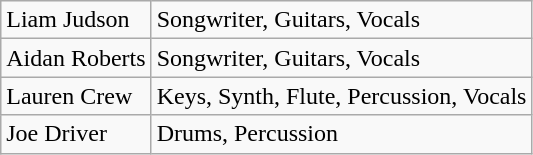<table class="wikitable">
<tr>
<td>Liam Judson</td>
<td>Songwriter, Guitars, Vocals</td>
</tr>
<tr>
<td>Aidan Roberts</td>
<td>Songwriter, Guitars, Vocals</td>
</tr>
<tr>
<td>Lauren Crew</td>
<td>Keys, Synth, Flute, Percussion, Vocals</td>
</tr>
<tr>
<td>Joe Driver</td>
<td>Drums, Percussion</td>
</tr>
</table>
